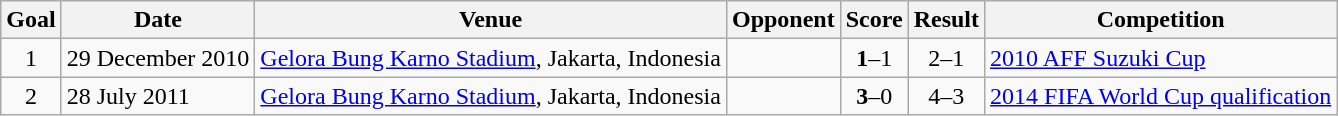<table class="wikitable" align=center style="text-align: left;">
<tr>
<th>Goal</th>
<th>Date</th>
<th>Venue</th>
<th>Opponent</th>
<th>Score</th>
<th>Result</th>
<th>Competition</th>
</tr>
<tr>
<td align=center>1</td>
<td>29 December 2010</td>
<td><a href='#'>Gelora Bung Karno Stadium</a>, Jakarta, Indonesia</td>
<td></td>
<td align=center><strong>1</strong>–1</td>
<td align=center>2–1</td>
<td><a href='#'>2010 AFF Suzuki Cup</a></td>
</tr>
<tr>
<td align=center>2</td>
<td>28 July 2011</td>
<td><a href='#'>Gelora Bung Karno Stadium</a>, Jakarta, Indonesia</td>
<td></td>
<td align=center><strong>3</strong>–0</td>
<td align=center>4–3</td>
<td><a href='#'>2014 FIFA World Cup qualification</a></td>
</tr>
</table>
